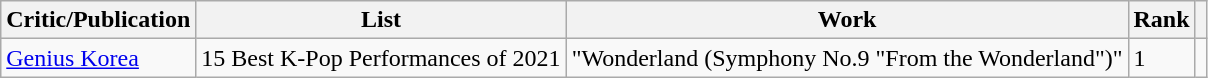<table class="wikitable">
<tr>
<th>Critic/Publication</th>
<th>List</th>
<th>Work</th>
<th>Rank</th>
<th></th>
</tr>
<tr>
<td><a href='#'>Genius Korea</a></td>
<td>15 Best K-Pop Performances of 2021</td>
<td>"Wonderland (Symphony No.9 "From the Wonderland")"</td>
<td>1</td>
<td></td>
</tr>
</table>
